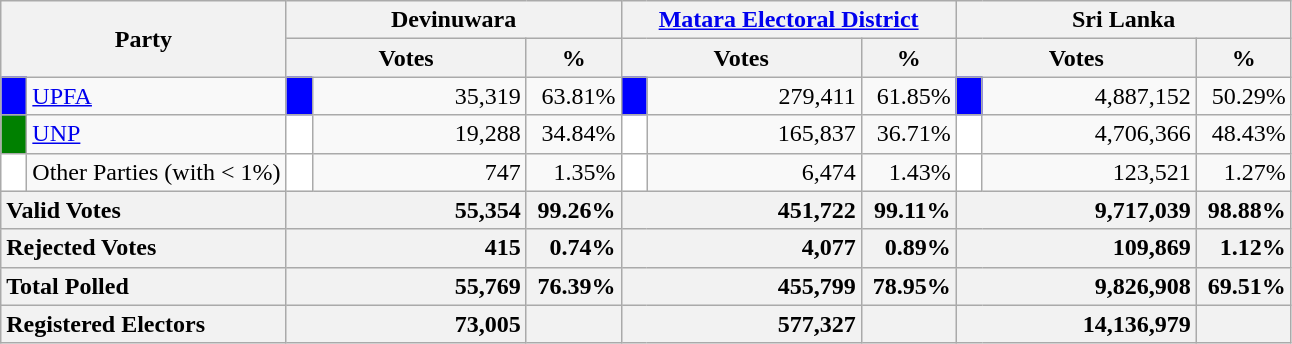<table class="wikitable">
<tr>
<th colspan="2" width="144px"rowspan="2">Party</th>
<th colspan="3" width="216px">Devinuwara</th>
<th colspan="3" width="216px"><a href='#'>Matara Electoral District</a></th>
<th colspan="3" width="216px">Sri Lanka</th>
</tr>
<tr>
<th colspan="2" width="144px">Votes</th>
<th>%</th>
<th colspan="2" width="144px">Votes</th>
<th>%</th>
<th colspan="2" width="144px">Votes</th>
<th>%</th>
</tr>
<tr>
<td style="background-color:blue;" width="10px"></td>
<td style="text-align:left;"><a href='#'>UPFA</a></td>
<td style="background-color:blue;" width="10px"></td>
<td style="text-align:right;">35,319</td>
<td style="text-align:right;">63.81%</td>
<td style="background-color:blue;" width="10px"></td>
<td style="text-align:right;">279,411</td>
<td style="text-align:right;">61.85%</td>
<td style="background-color:blue;" width="10px"></td>
<td style="text-align:right;">4,887,152</td>
<td style="text-align:right;">50.29%</td>
</tr>
<tr>
<td style="background-color:green;" width="10px"></td>
<td style="text-align:left;"><a href='#'>UNP</a></td>
<td style="background-color:white;" width="10px"></td>
<td style="text-align:right;">19,288</td>
<td style="text-align:right;">34.84%</td>
<td style="background-color:white;" width="10px"></td>
<td style="text-align:right;">165,837</td>
<td style="text-align:right;">36.71%</td>
<td style="background-color:white;" width="10px"></td>
<td style="text-align:right;">4,706,366</td>
<td style="text-align:right;">48.43%</td>
</tr>
<tr>
<td style="background-color:white;" width="10px"></td>
<td style="text-align:left;">Other Parties (with < 1%)</td>
<td style="background-color:white;" width="10px"></td>
<td style="text-align:right;">747</td>
<td style="text-align:right;">1.35%</td>
<td style="background-color:white;" width="10px"></td>
<td style="text-align:right;">6,474</td>
<td style="text-align:right;">1.43%</td>
<td style="background-color:white;" width="10px"></td>
<td style="text-align:right;">123,521</td>
<td style="text-align:right;">1.27%</td>
</tr>
<tr>
<th colspan="2" width="144px"style="text-align:left;">Valid Votes</th>
<th style="text-align:right;"colspan="2" width="144px">55,354</th>
<th style="text-align:right;">99.26%</th>
<th style="text-align:right;"colspan="2" width="144px">451,722</th>
<th style="text-align:right;">99.11%</th>
<th style="text-align:right;"colspan="2" width="144px">9,717,039</th>
<th style="text-align:right;">98.88%</th>
</tr>
<tr>
<th colspan="2" width="144px"style="text-align:left;">Rejected Votes</th>
<th style="text-align:right;"colspan="2" width="144px">415</th>
<th style="text-align:right;">0.74%</th>
<th style="text-align:right;"colspan="2" width="144px">4,077</th>
<th style="text-align:right;">0.89%</th>
<th style="text-align:right;"colspan="2" width="144px">109,869</th>
<th style="text-align:right;">1.12%</th>
</tr>
<tr>
<th colspan="2" width="144px"style="text-align:left;">Total Polled</th>
<th style="text-align:right;"colspan="2" width="144px">55,769</th>
<th style="text-align:right;">76.39%</th>
<th style="text-align:right;"colspan="2" width="144px">455,799</th>
<th style="text-align:right;">78.95%</th>
<th style="text-align:right;"colspan="2" width="144px">9,826,908</th>
<th style="text-align:right;">69.51%</th>
</tr>
<tr>
<th colspan="2" width="144px"style="text-align:left;">Registered Electors</th>
<th style="text-align:right;"colspan="2" width="144px">73,005</th>
<th></th>
<th style="text-align:right;"colspan="2" width="144px">577,327</th>
<th></th>
<th style="text-align:right;"colspan="2" width="144px">14,136,979</th>
<th></th>
</tr>
</table>
